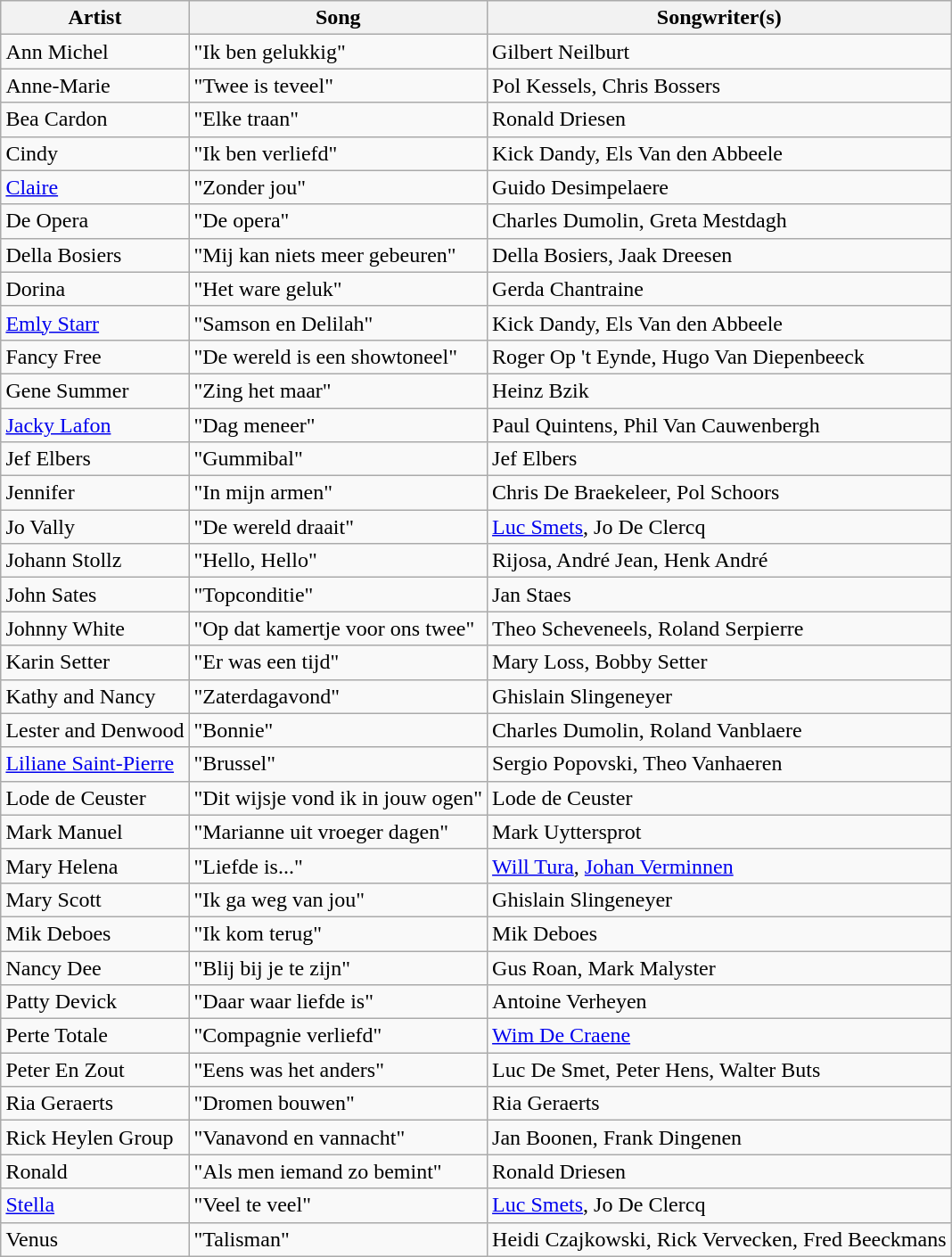<table class="sortable wikitable" style="margin: 1em auto 1em auto; text-align:left">
<tr>
<th>Artist</th>
<th>Song</th>
<th>Songwriter(s)</th>
</tr>
<tr>
<td>Ann Michel</td>
<td>"Ik ben gelukkig"</td>
<td>Gilbert Neilburt</td>
</tr>
<tr>
<td>Anne-Marie</td>
<td>"Twee is teveel"</td>
<td>Pol Kessels, Chris Bossers</td>
</tr>
<tr>
<td>Bea Cardon</td>
<td>"Elke traan"</td>
<td>Ronald Driesen</td>
</tr>
<tr>
<td>Cindy</td>
<td>"Ik ben verliefd"</td>
<td>Kick Dandy, Els Van den Abbeele</td>
</tr>
<tr>
<td><a href='#'>Claire</a></td>
<td>"Zonder jou"</td>
<td>Guido Desimpelaere</td>
</tr>
<tr>
<td>De Opera</td>
<td>"De opera"</td>
<td>Charles Dumolin, Greta Mestdagh</td>
</tr>
<tr>
<td>Della Bosiers</td>
<td>"Mij kan niets meer gebeuren"</td>
<td>Della Bosiers, Jaak Dreesen</td>
</tr>
<tr>
<td>Dorina</td>
<td>"Het ware geluk"</td>
<td>Gerda Chantraine</td>
</tr>
<tr>
<td><a href='#'>Emly Starr</a></td>
<td>"Samson en Delilah"</td>
<td>Kick Dandy, Els Van den Abbeele</td>
</tr>
<tr>
<td>Fancy Free</td>
<td>"De wereld is een showtoneel"</td>
<td>Roger Op 't Eynde, Hugo Van Diepenbeeck</td>
</tr>
<tr>
<td>Gene Summer</td>
<td>"Zing het maar"</td>
<td>Heinz Bzik</td>
</tr>
<tr>
<td><a href='#'>Jacky Lafon</a></td>
<td>"Dag meneer"</td>
<td>Paul Quintens, Phil Van Cauwenbergh</td>
</tr>
<tr>
<td>Jef Elbers</td>
<td>"Gummibal"</td>
<td>Jef Elbers</td>
</tr>
<tr>
<td>Jennifer</td>
<td>"In mijn armen"</td>
<td>Chris De Braekeleer, Pol Schoors</td>
</tr>
<tr>
<td>Jo Vally</td>
<td>"De wereld draait"</td>
<td><a href='#'>Luc Smets</a>, Jo De Clercq</td>
</tr>
<tr>
<td>Johann Stollz</td>
<td>"Hello, Hello"</td>
<td>Rijosa, André Jean, Henk André</td>
</tr>
<tr>
<td>John Sates</td>
<td>"Topconditie"</td>
<td>Jan Staes</td>
</tr>
<tr>
<td>Johnny White</td>
<td>"Op dat kamertje voor ons twee"</td>
<td>Theo Scheveneels, Roland Serpierre</td>
</tr>
<tr>
<td>Karin Setter</td>
<td>"Er was een tijd"</td>
<td>Mary Loss, Bobby Setter</td>
</tr>
<tr>
<td>Kathy and Nancy</td>
<td>"Zaterdagavond"</td>
<td>Ghislain Slingeneyer</td>
</tr>
<tr>
<td>Lester and Denwood</td>
<td>"Bonnie"</td>
<td>Charles Dumolin, Roland Vanblaere</td>
</tr>
<tr>
<td><a href='#'>Liliane Saint-Pierre</a></td>
<td>"Brussel"</td>
<td>Sergio Popovski, Theo Vanhaeren</td>
</tr>
<tr>
<td>Lode de Ceuster</td>
<td>"Dit wijsje vond ik in jouw ogen"</td>
<td>Lode de Ceuster</td>
</tr>
<tr>
<td>Mark Manuel</td>
<td>"Marianne uit vroeger dagen"</td>
<td>Mark Uyttersprot</td>
</tr>
<tr>
<td>Mary Helena</td>
<td>"Liefde is..."</td>
<td><a href='#'>Will Tura</a>, <a href='#'>Johan Verminnen</a></td>
</tr>
<tr>
<td>Mary Scott</td>
<td>"Ik ga weg van jou"</td>
<td>Ghislain Slingeneyer</td>
</tr>
<tr>
<td>Mik Deboes</td>
<td>"Ik kom terug"</td>
<td>Mik Deboes</td>
</tr>
<tr>
<td>Nancy Dee</td>
<td>"Blij bij je te zijn"</td>
<td>Gus Roan, Mark Malyster</td>
</tr>
<tr>
<td>Patty Devick</td>
<td>"Daar waar liefde is"</td>
<td>Antoine Verheyen</td>
</tr>
<tr>
<td>Perte Totale</td>
<td>"Compagnie verliefd"</td>
<td><a href='#'>Wim De Craene</a></td>
</tr>
<tr>
<td>Peter En Zout</td>
<td>"Eens was het anders"</td>
<td>Luc De Smet, Peter Hens, Walter Buts</td>
</tr>
<tr>
<td>Ria Geraerts</td>
<td>"Dromen bouwen"</td>
<td>Ria Geraerts</td>
</tr>
<tr>
<td>Rick Heylen Group</td>
<td>"Vanavond en vannacht"</td>
<td>Jan Boonen, Frank Dingenen</td>
</tr>
<tr>
<td>Ronald</td>
<td>"Als men iemand zo bemint"</td>
<td>Ronald Driesen</td>
</tr>
<tr>
<td><a href='#'>Stella</a></td>
<td>"Veel te veel"</td>
<td><a href='#'>Luc Smets</a>, Jo De Clercq</td>
</tr>
<tr>
<td>Venus</td>
<td>"Talisman"</td>
<td>Heidi Czajkowski, Rick Vervecken, Fred Beeckmans</td>
</tr>
</table>
